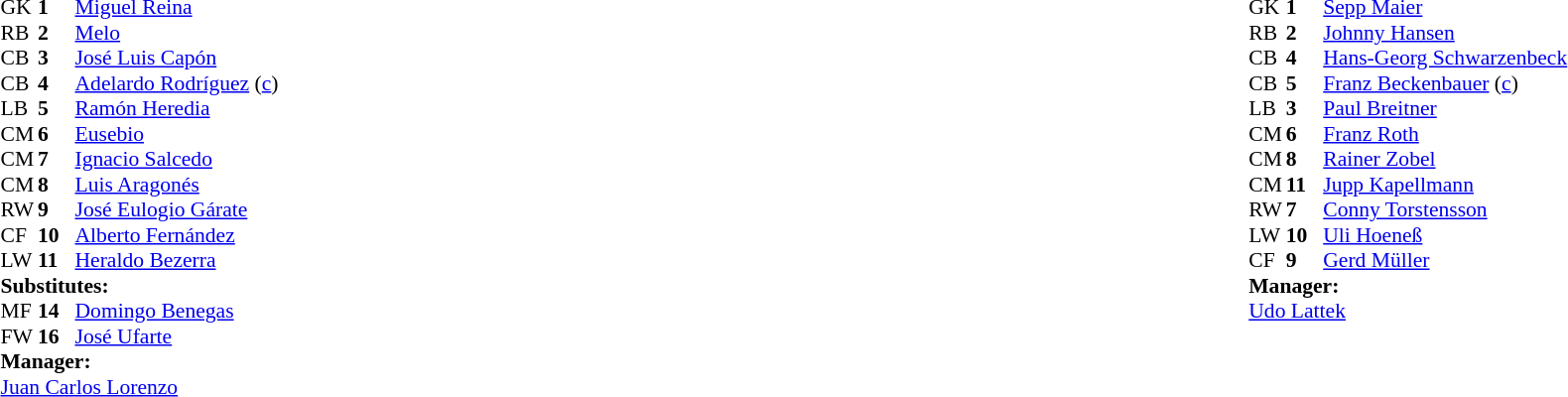<table width="100%">
<tr>
<td valign="top" width="50%"><br><table style="font-size: 90%" cellspacing="0" cellpadding="0">
<tr>
<th width=25></th>
<th width=25></th>
</tr>
<tr>
<td>GK</td>
<td><strong>1</strong></td>
<td> <a href='#'>Miguel Reina</a></td>
</tr>
<tr>
<td>RB</td>
<td><strong>2</strong></td>
<td> <a href='#'>Melo</a></td>
</tr>
<tr>
<td>CB</td>
<td><strong>3</strong></td>
<td> <a href='#'>José Luis Capón</a></td>
</tr>
<tr>
<td>CB</td>
<td><strong>4</strong></td>
<td> <a href='#'>Adelardo Rodríguez</a> (<a href='#'>c</a>)</td>
<td></td>
<td></td>
</tr>
<tr>
<td>LB</td>
<td><strong>5</strong></td>
<td> <a href='#'>Ramón Heredia</a></td>
</tr>
<tr>
<td>CM</td>
<td><strong>6</strong></td>
<td> <a href='#'>Eusebio</a></td>
<td></td>
</tr>
<tr>
<td>CM</td>
<td><strong>7</strong></td>
<td> <a href='#'>Ignacio Salcedo</a></td>
</tr>
<tr>
<td>CM</td>
<td><strong>8</strong></td>
<td> <a href='#'>Luis Aragonés</a></td>
</tr>
<tr>
<td>RW</td>
<td><strong>9</strong></td>
<td> <a href='#'>José Eulogio Gárate</a></td>
</tr>
<tr>
<td>CF</td>
<td><strong>10</strong></td>
<td> <a href='#'>Alberto Fernández</a></td>
<td></td>
<td></td>
</tr>
<tr>
<td>LW</td>
<td><strong>11</strong></td>
<td> <a href='#'>Heraldo Bezerra</a></td>
</tr>
<tr>
<td colspan=3><strong>Substitutes:</strong></td>
</tr>
<tr>
<td>MF</td>
<td><strong>14</strong></td>
<td> <a href='#'>Domingo Benegas</a></td>
<td></td>
<td></td>
</tr>
<tr>
<td>FW</td>
<td><strong>16</strong></td>
<td> <a href='#'>José Ufarte</a></td>
<td></td>
<td></td>
</tr>
<tr>
<td colspan=3><strong>Manager:</strong></td>
</tr>
<tr>
<td colspan=4> <a href='#'>Juan Carlos Lorenzo</a></td>
</tr>
</table>
</td>
<td valign="top"></td>
<td valign="top" width="50%"><br><table style="font-size: 90%" cellspacing="0" cellpadding="0" align="center">
<tr>
<th width=25></th>
<th width=25></th>
</tr>
<tr>
<td>GK</td>
<td><strong>1</strong></td>
<td> <a href='#'>Sepp Maier</a></td>
</tr>
<tr>
<td>RB</td>
<td><strong>2</strong></td>
<td> <a href='#'>Johnny Hansen</a></td>
</tr>
<tr>
<td>CB</td>
<td><strong>4</strong></td>
<td> <a href='#'>Hans-Georg Schwarzenbeck</a></td>
</tr>
<tr>
<td>CB</td>
<td><strong>5</strong></td>
<td> <a href='#'>Franz Beckenbauer</a> (<a href='#'>c</a>)</td>
</tr>
<tr>
<td>LB</td>
<td><strong>3</strong></td>
<td> <a href='#'>Paul Breitner</a></td>
</tr>
<tr>
<td>CM</td>
<td><strong>6</strong></td>
<td> <a href='#'>Franz Roth</a></td>
</tr>
<tr>
<td>CM</td>
<td><strong>8</strong></td>
<td> <a href='#'>Rainer Zobel</a></td>
</tr>
<tr>
<td>CM</td>
<td><strong>11</strong></td>
<td> <a href='#'>Jupp Kapellmann</a></td>
</tr>
<tr>
<td>RW</td>
<td><strong>7</strong></td>
<td> <a href='#'>Conny Torstensson</a></td>
</tr>
<tr>
<td>LW</td>
<td><strong>10</strong></td>
<td> <a href='#'>Uli Hoeneß</a></td>
</tr>
<tr>
<td>CF</td>
<td><strong>9</strong></td>
<td> <a href='#'>Gerd Müller</a></td>
<td></td>
</tr>
<tr>
<td colspan=3><strong>Manager:</strong></td>
</tr>
<tr>
<td colspan=4> <a href='#'>Udo Lattek</a></td>
</tr>
</table>
</td>
</tr>
</table>
